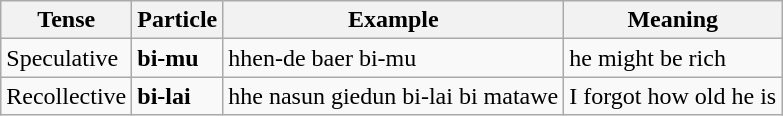<table class="wikitable">
<tr>
<th>Tense</th>
<th>Particle</th>
<th>Example</th>
<th>Meaning</th>
</tr>
<tr>
<td>Speculative</td>
<td><strong>bi-mu</strong></td>
<td>hhen-de baer bi-mu</td>
<td>he might be rich</td>
</tr>
<tr>
<td>Recollective</td>
<td><strong>bi-lai</strong></td>
<td>hhe nasun giedun bi-lai bi matawe</td>
<td>I forgot how old he is</td>
</tr>
</table>
